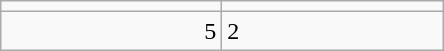<table class="wikitable">
<tr>
<td align="center" width="140"></td>
<td align="center" width="140"></td>
</tr>
<tr>
<td align="right">5</td>
<td>2</td>
</tr>
</table>
